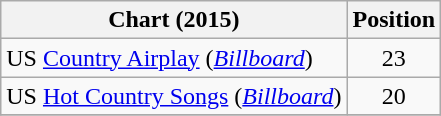<table class="wikitable sortable">
<tr>
<th scope="col">Chart (2015)</th>
<th scope="col">Position</th>
</tr>
<tr>
<td>US <a href='#'>Country Airplay</a> (<em><a href='#'>Billboard</a></em>)</td>
<td align="center">23</td>
</tr>
<tr>
<td>US <a href='#'>Hot Country Songs</a> (<em><a href='#'>Billboard</a></em>)</td>
<td align="center">20</td>
</tr>
<tr>
</tr>
</table>
